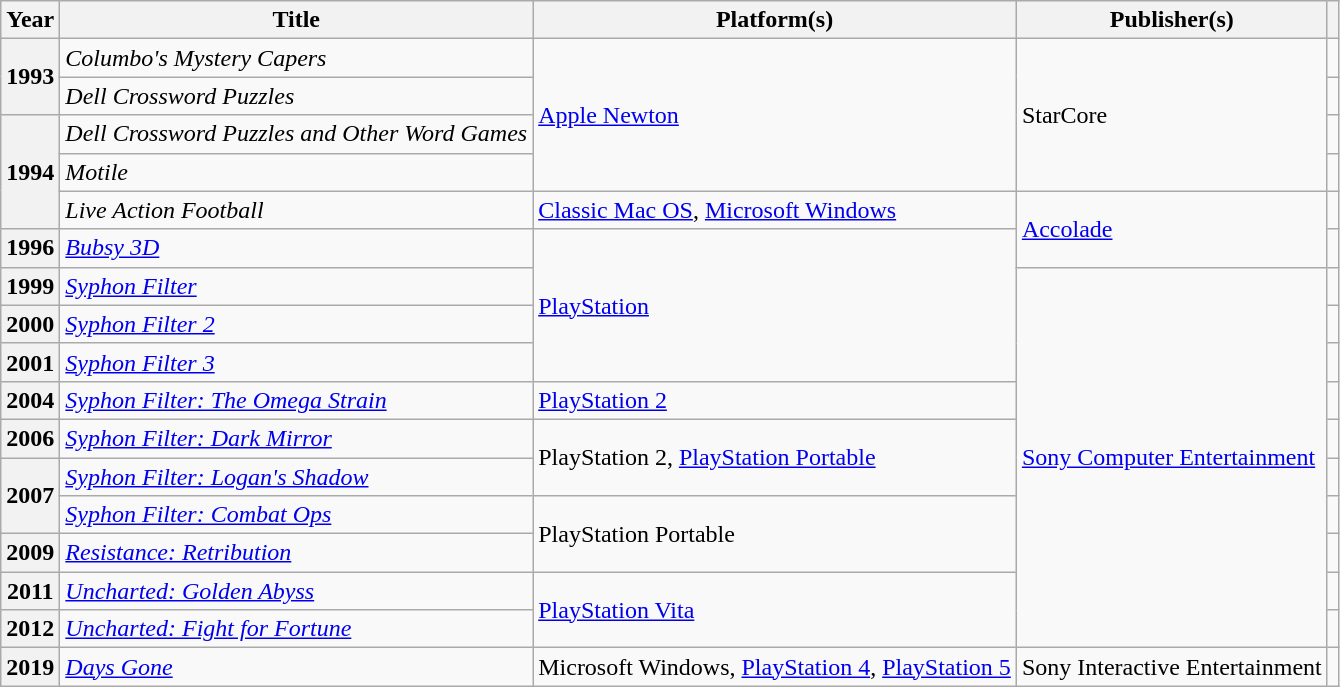<table class="wikitable sortable plainrowheaders">
<tr>
<th scope="col">Year</th>
<th scope="col">Title</th>
<th scope="col">Platform(s)</th>
<th scope="col">Publisher(s)</th>
<th scope="col" class="unsortable"></th>
</tr>
<tr>
<th scope="row" rowspan="2">1993</th>
<td><em>Columbo's Mystery Capers</em></td>
<td rowspan="4"><a href='#'>Apple Newton</a></td>
<td rowspan="4">StarCore</td>
<td></td>
</tr>
<tr>
<td><em>Dell Crossword Puzzles</em></td>
<td></td>
</tr>
<tr>
<th scope="row" rowspan="3">1994</th>
<td><em>Dell Crossword Puzzles and Other Word Games</em></td>
<td></td>
</tr>
<tr>
<td><em>Motile</em></td>
<td></td>
</tr>
<tr>
<td><em>Live Action Football</em></td>
<td><a href='#'>Classic Mac OS</a>, <a href='#'>Microsoft Windows</a></td>
<td rowspan="2"><a href='#'>Accolade</a></td>
<td></td>
</tr>
<tr>
<th scope="row">1996</th>
<td><em><a href='#'>Bubsy 3D</a></em></td>
<td rowspan="4"><a href='#'>PlayStation</a></td>
<td></td>
</tr>
<tr>
<th scope="row">1999</th>
<td><em><a href='#'>Syphon Filter</a></em></td>
<td rowspan="10"><a href='#'>Sony Computer Entertainment</a></td>
<td></td>
</tr>
<tr>
<th scope="row">2000</th>
<td><em><a href='#'>Syphon Filter 2</a></em></td>
<td></td>
</tr>
<tr>
<th scope="row">2001</th>
<td><em><a href='#'>Syphon Filter 3</a></em></td>
<td></td>
</tr>
<tr>
<th scope="row">2004</th>
<td><em><a href='#'>Syphon Filter: The Omega Strain</a></em></td>
<td><a href='#'>PlayStation 2</a></td>
<td></td>
</tr>
<tr>
<th scope="row">2006</th>
<td><em><a href='#'>Syphon Filter: Dark Mirror</a></em></td>
<td rowspan="2">PlayStation 2, <a href='#'>PlayStation Portable</a></td>
<td></td>
</tr>
<tr>
<th scope="row" rowspan="2">2007</th>
<td><em><a href='#'>Syphon Filter: Logan's Shadow</a></em></td>
<td></td>
</tr>
<tr>
<td><em><a href='#'>Syphon Filter: Combat Ops</a></em></td>
<td rowspan="2">PlayStation Portable</td>
<td></td>
</tr>
<tr>
<th scope="row">2009</th>
<td><em><a href='#'>Resistance: Retribution</a></em></td>
<td></td>
</tr>
<tr>
<th scope="row">2011</th>
<td><em><a href='#'>Uncharted: Golden Abyss</a></em></td>
<td rowspan="2"><a href='#'>PlayStation Vita</a></td>
<td></td>
</tr>
<tr>
<th scope="row">2012</th>
<td><em><a href='#'>Uncharted: Fight for Fortune</a></em></td>
<td></td>
</tr>
<tr>
<th scope="row">2019</th>
<td><em><a href='#'>Days Gone</a></em></td>
<td>Microsoft Windows, <a href='#'>PlayStation 4</a>, <a href='#'>PlayStation 5</a></td>
<td>Sony Interactive Entertainment</td>
<td></td>
</tr>
</table>
